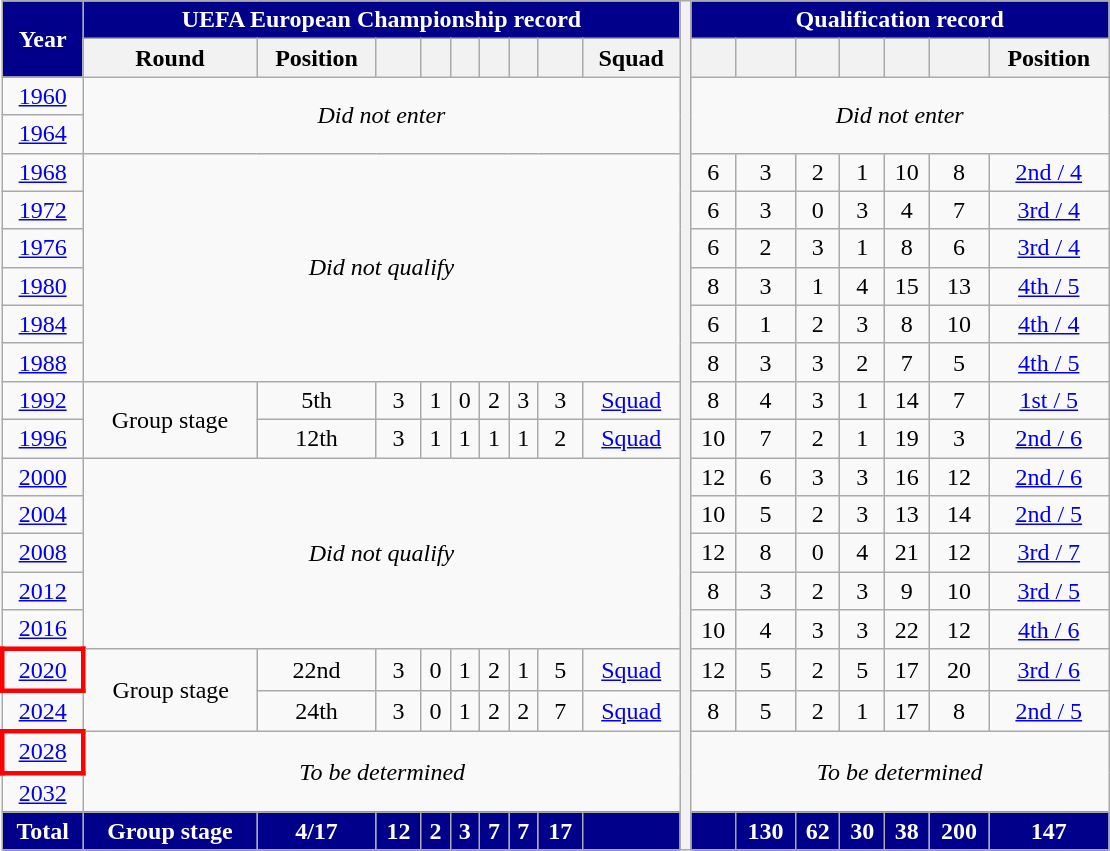<table class="wikitable" style="text-align: center;font-size:100%;">
<tr>
<th style="background:#00008B; color:#FFFFFF;" rowspan="2">Year</th>
<th style="background:#00008B; color:#FFFFFF;" colspan="9">UEFA European Championship record</th>
<th style="width:1%;" rowspan="22"></th>
<th style="background:#00008B; color:#FFFFFF;" colspan="7">Qualification record</th>
</tr>
<tr>
<th scope="col">Round</th>
<th scope="col">Position</th>
<th scope="col"></th>
<th scope="col"></th>
<th scope="col"></th>
<th scope="col"></th>
<th scope="col"></th>
<th scope="col"></th>
<th scope="col">Squad</th>
<th scope="col"></th>
<th scope="col"></th>
<th scope="col"></th>
<th scope="col"></th>
<th scope="col"></th>
<th scope="col"></th>
<th scope="col">Position</th>
</tr>
<tr>
<td><a href='#'>1960</a></td>
<td colspan=9 rowspan=2><em>Did not enter</em></td>
<td colspan=7 rowspan=2><em>Did not enter</em></td>
</tr>
<tr>
<td><a href='#'>1964</a></td>
</tr>
<tr>
<td><a href='#'>1968</a></td>
<td colspan=9 rowspan=6><em>Did not qualify</em></td>
<td>6</td>
<td>3</td>
<td>2</td>
<td>1</td>
<td>10</td>
<td>8</td>
<td><a href='#'>2nd / 4</a></td>
</tr>
<tr>
<td><a href='#'>1972</a></td>
<td>6</td>
<td>3</td>
<td>0</td>
<td>3</td>
<td>4</td>
<td>7</td>
<td><a href='#'>3rd / 4</a></td>
</tr>
<tr>
<td><a href='#'>1976</a></td>
<td>6</td>
<td>2</td>
<td>3</td>
<td>1</td>
<td>8</td>
<td>6</td>
<td><a href='#'>3rd / 4</a></td>
</tr>
<tr>
<td><a href='#'>1980</a></td>
<td>8</td>
<td>3</td>
<td>1</td>
<td>4</td>
<td>15</td>
<td>13</td>
<td><a href='#'>4th / 5</a></td>
</tr>
<tr>
<td><a href='#'>1984</a></td>
<td>6</td>
<td>1</td>
<td>2</td>
<td>3</td>
<td>8</td>
<td>10</td>
<td><a href='#'>4th / 4</a></td>
</tr>
<tr>
<td><a href='#'>1988</a></td>
<td>8</td>
<td>3</td>
<td>3</td>
<td>2</td>
<td>7</td>
<td>5</td>
<td><a href='#'>4th / 5</a></td>
</tr>
<tr>
<td><a href='#'>1992</a></td>
<td rowspan=2>Group stage</td>
<td>5th</td>
<td>3</td>
<td>1</td>
<td>0</td>
<td>2</td>
<td>3</td>
<td>3</td>
<td><a href='#'>Squad</a></td>
<td>8</td>
<td>4</td>
<td>3</td>
<td>1</td>
<td>14</td>
<td>7</td>
<td><a href='#'>1st / 5</a></td>
</tr>
<tr>
<td><a href='#'>1996</a></td>
<td>12th</td>
<td>3</td>
<td>1</td>
<td>1</td>
<td>1</td>
<td>1</td>
<td>2</td>
<td><a href='#'>Squad</a></td>
<td>10</td>
<td>7</td>
<td>2</td>
<td>1</td>
<td>19</td>
<td>3</td>
<td><a href='#'>2nd / 6</a></td>
</tr>
<tr>
<td><a href='#'>2000</a></td>
<td colspan=9 rowspan=5><em>Did not qualify</em></td>
<td>12</td>
<td>6</td>
<td>3</td>
<td>3</td>
<td>16</td>
<td>12</td>
<td><a href='#'>2nd / 6</a></td>
</tr>
<tr>
<td><a href='#'>2004</a></td>
<td>10</td>
<td>5</td>
<td>2</td>
<td>3</td>
<td>13</td>
<td>14</td>
<td><a href='#'>2nd / 5</a></td>
</tr>
<tr>
<td><a href='#'>2008</a></td>
<td>12</td>
<td>8</td>
<td>0</td>
<td>4</td>
<td>21</td>
<td>12</td>
<td><a href='#'>3rd / 7</a></td>
</tr>
<tr>
<td><a href='#'>2012</a></td>
<td>8</td>
<td>3</td>
<td>2</td>
<td>3</td>
<td>9</td>
<td>10</td>
<td><a href='#'>3rd / 5</a></td>
</tr>
<tr>
<td><a href='#'>2016</a></td>
<td>10</td>
<td>4</td>
<td>3</td>
<td>3</td>
<td>22</td>
<td>12</td>
<td><a href='#'>4th / 6</a></td>
</tr>
<tr>
<td style="border: 3px solid red"><a href='#'>2020</a></td>
<td rowspan=2>Group stage</td>
<td>22nd</td>
<td>3</td>
<td>0</td>
<td>1</td>
<td>2</td>
<td>1</td>
<td>5</td>
<td><a href='#'>Squad</a></td>
<td>12</td>
<td>5</td>
<td>2</td>
<td>5</td>
<td>17</td>
<td>20</td>
<td><a href='#'>3rd / 6</a></td>
</tr>
<tr>
<td><a href='#'>2024</a></td>
<td>24th</td>
<td>3</td>
<td>0</td>
<td>1</td>
<td>2</td>
<td>2</td>
<td>7</td>
<td><a href='#'>Squad</a></td>
<td>8</td>
<td>5</td>
<td>2</td>
<td>1</td>
<td>17</td>
<td>8</td>
<td><a href='#'>2nd / 5</a></td>
</tr>
<tr>
<td style="border: 3px solid red"><a href='#'>2028</a></td>
<td colspan=9 rowspan=2><em>To be determined</em></td>
<td colspan=7 rowspan=2><em>To be determined</em></td>
</tr>
<tr>
<td><a href='#'>2032</a></td>
</tr>
<tr>
<th style="background:#00008B; color:#FFFFFF;">Total</th>
<th style="background:#00008B; color:#FFFFFF;">Group stage</th>
<th style="background:#00008B; color:#FFFFFF;">4/17</th>
<th style="background:#00008B; color:#FFFFFF;">12</th>
<th style="background:#00008B; color:#FFFFFF;">2</th>
<th style="background:#00008B; color:#FFFFFF;">3</th>
<th style="background:#00008B; color:#FFFFFF;">7</th>
<th style="background:#00008B; color:#FFFFFF;">7</th>
<th style="background:#00008B; color:#FFFFFF;">17</th>
<th style="background:#00008B; color:#FFFFFF;"></th>
<th style="background:#00008B; color:#FFFFFF;"></th>
<th style="background:#00008B; color:#FFFFFF;">130</th>
<th style="background:#00008B; color:#FFFFFF;">62</th>
<th style="background:#00008B; color:#FFFFFF;">30</th>
<th style="background:#00008B; color:#FFFFFF;">38</th>
<th style="background:#00008B; color:#FFFFFF;">200</th>
<th style="background:#00008B; color:#FFFFFF;">147</th>
</tr>
</table>
